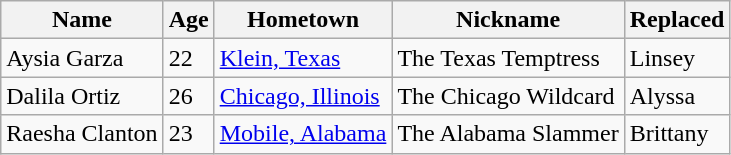<table class="wikitable sortable plainrowheaders" style="text-align:left;">
<tr>
<th scope="col">Name</th>
<th scope="col">Age</th>
<th scope="col">Hometown</th>
<th scope="col">Nickname</th>
<th scope="col">Replaced</th>
</tr>
<tr>
<td scope="row">Aysia Garza</td>
<td>22</td>
<td><a href='#'>Klein, Texas</a></td>
<td>The Texas Temptress</td>
<td>Linsey</td>
</tr>
<tr>
<td scope="row">Dalila Ortiz</td>
<td>26</td>
<td><a href='#'>Chicago, Illinois</a></td>
<td>The Chicago Wildcard</td>
<td>Alyssa</td>
</tr>
<tr>
<td scope="row">Raesha Clanton</td>
<td>23</td>
<td><a href='#'>Mobile, Alabama</a></td>
<td>The Alabama Slammer</td>
<td>Brittany</td>
</tr>
</table>
